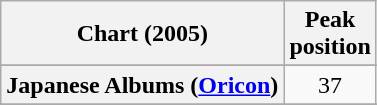<table class="wikitable sortable plainrowheaders">
<tr>
<th scope="col">Chart (2005)</th>
<th scope="col">Peak<br>position</th>
</tr>
<tr>
</tr>
<tr>
</tr>
<tr>
</tr>
<tr>
</tr>
<tr>
<th scope="row">Japanese Albums (<a href='#'>Oricon</a>)</th>
<td align="center">37</td>
</tr>
<tr>
</tr>
<tr>
</tr>
</table>
